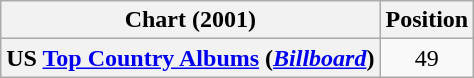<table class="wikitable plainrowheaders" style="text-align:center;">
<tr>
<th>Chart (2001)</th>
<th>Position</th>
</tr>
<tr>
<th scope="row">US <a href='#'>Top Country Albums</a> (<em><a href='#'>Billboard</a></em>)</th>
<td>49</td>
</tr>
</table>
